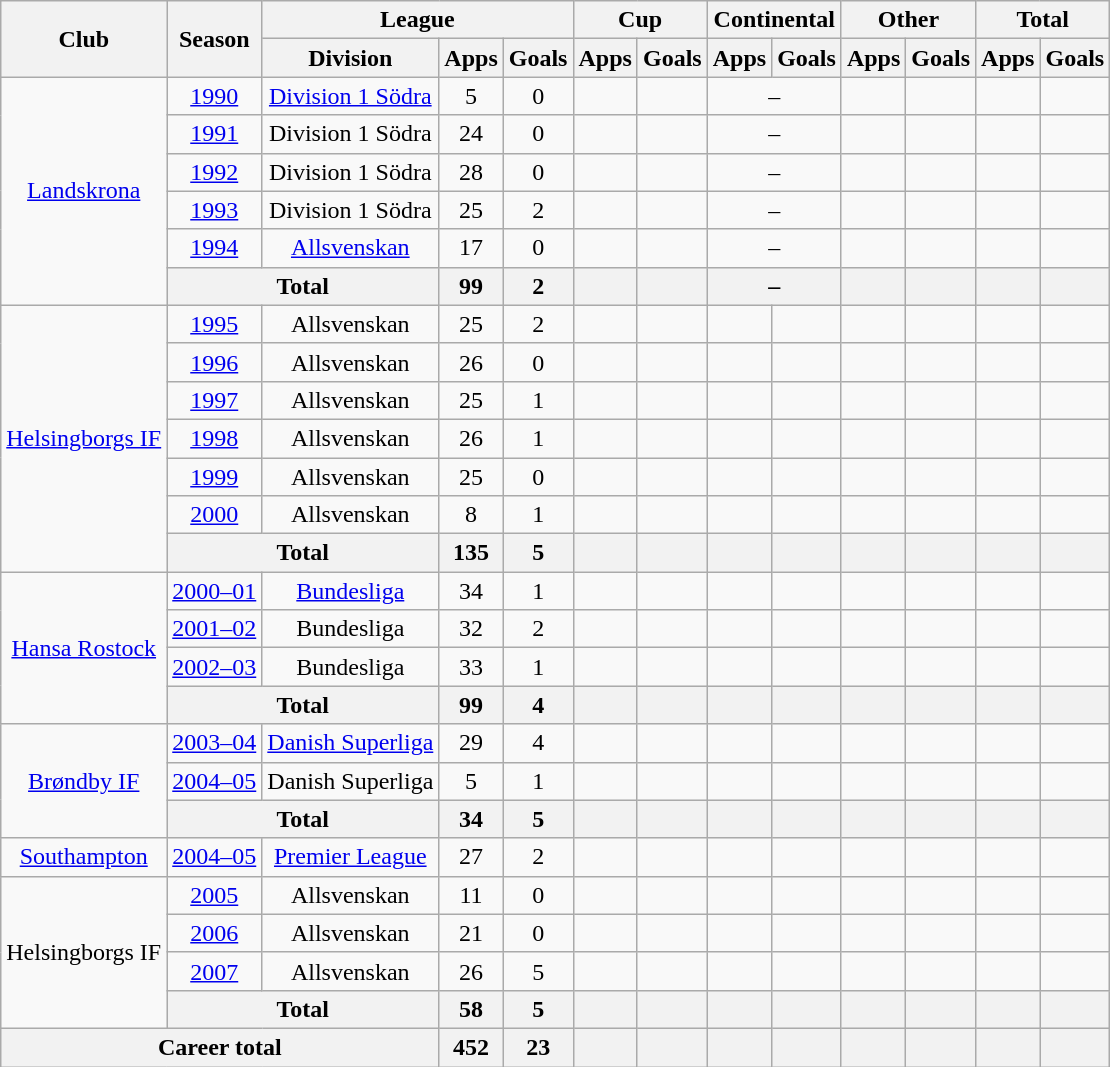<table class="wikitable" style="text-align:center">
<tr>
<th rowspan="2">Club</th>
<th rowspan="2">Season</th>
<th colspan="3">League</th>
<th colspan="2">Cup</th>
<th colspan="2">Continental</th>
<th colspan="2">Other</th>
<th colspan="2">Total</th>
</tr>
<tr>
<th>Division</th>
<th>Apps</th>
<th>Goals</th>
<th>Apps</th>
<th>Goals</th>
<th>Apps</th>
<th>Goals</th>
<th>Apps</th>
<th>Goals</th>
<th>Apps</th>
<th>Goals</th>
</tr>
<tr>
<td rowspan="6"><a href='#'>Landskrona</a></td>
<td><a href='#'>1990</a></td>
<td><a href='#'>Division 1 Södra</a></td>
<td>5</td>
<td>0</td>
<td></td>
<td></td>
<td colspan="2">–</td>
<td></td>
<td></td>
<td></td>
<td></td>
</tr>
<tr>
<td><a href='#'>1991</a></td>
<td>Division 1 Södra</td>
<td>24</td>
<td>0</td>
<td></td>
<td></td>
<td colspan="2">–</td>
<td></td>
<td></td>
<td></td>
<td></td>
</tr>
<tr>
<td><a href='#'>1992</a></td>
<td>Division 1 Södra</td>
<td>28</td>
<td>0</td>
<td></td>
<td></td>
<td colspan="2">–</td>
<td></td>
<td></td>
<td></td>
<td></td>
</tr>
<tr>
<td><a href='#'>1993</a></td>
<td>Division 1 Södra</td>
<td>25</td>
<td>2</td>
<td></td>
<td></td>
<td colspan="2">–</td>
<td></td>
<td></td>
<td></td>
<td></td>
</tr>
<tr>
<td><a href='#'>1994</a></td>
<td><a href='#'>Allsvenskan</a></td>
<td>17</td>
<td>0</td>
<td></td>
<td></td>
<td colspan="2">–</td>
<td></td>
<td></td>
<td></td>
<td></td>
</tr>
<tr>
<th colspan="2">Total</th>
<th>99</th>
<th>2</th>
<th></th>
<th></th>
<th colspan="2">–</th>
<th></th>
<th></th>
<th></th>
<th></th>
</tr>
<tr>
<td rowspan="7"><a href='#'>Helsingborgs IF</a></td>
<td><a href='#'>1995</a></td>
<td>Allsvenskan</td>
<td>25</td>
<td>2</td>
<td></td>
<td></td>
<td></td>
<td></td>
<td></td>
<td></td>
<td></td>
<td></td>
</tr>
<tr>
<td><a href='#'>1996</a></td>
<td>Allsvenskan</td>
<td>26</td>
<td>0</td>
<td></td>
<td></td>
<td></td>
<td></td>
<td></td>
<td></td>
<td></td>
<td></td>
</tr>
<tr>
<td><a href='#'>1997</a></td>
<td>Allsvenskan</td>
<td>25</td>
<td>1</td>
<td></td>
<td></td>
<td></td>
<td></td>
<td></td>
<td></td>
<td></td>
<td></td>
</tr>
<tr>
<td><a href='#'>1998</a></td>
<td>Allsvenskan</td>
<td>26</td>
<td>1</td>
<td></td>
<td></td>
<td></td>
<td></td>
<td></td>
<td></td>
<td></td>
<td></td>
</tr>
<tr>
<td><a href='#'>1999</a></td>
<td>Allsvenskan</td>
<td>25</td>
<td>0</td>
<td></td>
<td></td>
<td></td>
<td></td>
<td></td>
<td></td>
<td></td>
<td></td>
</tr>
<tr>
<td><a href='#'>2000</a></td>
<td>Allsvenskan</td>
<td>8</td>
<td>1</td>
<td></td>
<td></td>
<td></td>
<td></td>
<td></td>
<td></td>
<td></td>
<td></td>
</tr>
<tr>
<th colspan="2">Total</th>
<th>135</th>
<th>5</th>
<th></th>
<th></th>
<th></th>
<th></th>
<th></th>
<th></th>
<th></th>
<th></th>
</tr>
<tr>
<td rowspan="4"><a href='#'>Hansa Rostock</a></td>
<td><a href='#'>2000–01</a></td>
<td><a href='#'>Bundesliga</a></td>
<td>34</td>
<td>1</td>
<td></td>
<td></td>
<td></td>
<td></td>
<td></td>
<td></td>
<td></td>
<td></td>
</tr>
<tr>
<td><a href='#'>2001–02</a></td>
<td>Bundesliga</td>
<td>32</td>
<td>2</td>
<td></td>
<td></td>
<td></td>
<td></td>
<td></td>
<td></td>
<td></td>
<td></td>
</tr>
<tr>
<td><a href='#'>2002–03</a></td>
<td>Bundesliga</td>
<td>33</td>
<td>1</td>
<td></td>
<td></td>
<td></td>
<td></td>
<td></td>
<td></td>
<td></td>
<td></td>
</tr>
<tr>
<th colspan="2">Total</th>
<th>99</th>
<th>4</th>
<th></th>
<th></th>
<th></th>
<th></th>
<th></th>
<th></th>
<th></th>
<th></th>
</tr>
<tr>
<td rowspan="3"><a href='#'>Brøndby IF</a></td>
<td><a href='#'>2003–04</a></td>
<td><a href='#'>Danish Superliga</a></td>
<td>29</td>
<td>4</td>
<td></td>
<td></td>
<td></td>
<td></td>
<td></td>
<td></td>
<td></td>
<td></td>
</tr>
<tr>
<td><a href='#'>2004–05</a></td>
<td>Danish Superliga</td>
<td>5</td>
<td>1</td>
<td></td>
<td></td>
<td></td>
<td></td>
<td></td>
<td></td>
<td></td>
<td></td>
</tr>
<tr>
<th colspan="2">Total</th>
<th>34</th>
<th>5</th>
<th></th>
<th></th>
<th></th>
<th></th>
<th></th>
<th></th>
<th></th>
<th></th>
</tr>
<tr>
<td><a href='#'>Southampton</a></td>
<td><a href='#'>2004–05</a></td>
<td><a href='#'>Premier League</a></td>
<td>27</td>
<td>2</td>
<td></td>
<td></td>
<td></td>
<td></td>
<td></td>
<td></td>
<td></td>
<td></td>
</tr>
<tr>
<td rowspan="4">Helsingborgs IF</td>
<td><a href='#'>2005</a></td>
<td>Allsvenskan</td>
<td>11</td>
<td>0</td>
<td></td>
<td></td>
<td></td>
<td></td>
<td></td>
<td></td>
<td></td>
<td></td>
</tr>
<tr>
<td><a href='#'>2006</a></td>
<td>Allsvenskan</td>
<td>21</td>
<td>0</td>
<td></td>
<td></td>
<td></td>
<td></td>
<td></td>
<td></td>
<td></td>
<td></td>
</tr>
<tr>
<td><a href='#'>2007</a></td>
<td>Allsvenskan</td>
<td>26</td>
<td>5</td>
<td></td>
<td></td>
<td></td>
<td></td>
<td></td>
<td></td>
<td></td>
<td></td>
</tr>
<tr>
<th colspan="2">Total</th>
<th>58</th>
<th>5</th>
<th></th>
<th></th>
<th></th>
<th></th>
<th></th>
<th></th>
<th></th>
<th></th>
</tr>
<tr>
<th colspan="3">Career total</th>
<th>452</th>
<th>23</th>
<th></th>
<th></th>
<th></th>
<th></th>
<th></th>
<th></th>
<th></th>
<th></th>
</tr>
</table>
